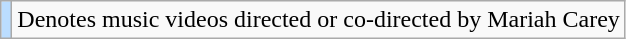<table class="wikitable">
<tr>
<td style="background:#bdf;"></td>
<td>Denotes music videos directed or co-directed by Mariah Carey</td>
</tr>
</table>
